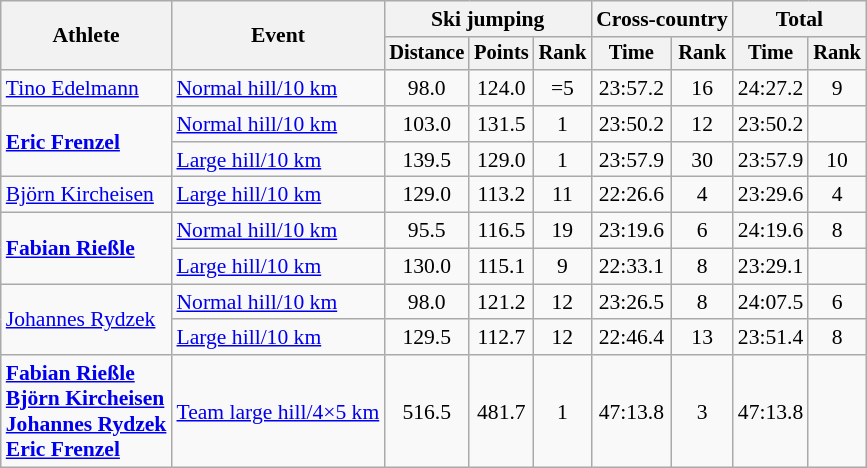<table class="wikitable" style="font-size:90%">
<tr>
<th rowspan="2">Athlete</th>
<th rowspan="2">Event</th>
<th colspan="3">Ski jumping</th>
<th colspan="2">Cross-country</th>
<th colspan="2">Total</th>
</tr>
<tr style="font-size:95%">
<th>Distance</th>
<th>Points</th>
<th>Rank</th>
<th>Time</th>
<th>Rank</th>
<th>Time</th>
<th>Rank</th>
</tr>
<tr align=center>
<td align=left><a href='#'>Tino Edelmann</a></td>
<td align=left><a href='#'>Normal hill/10 km</a></td>
<td>98.0</td>
<td>124.0</td>
<td>=5</td>
<td>23:57.2</td>
<td>16</td>
<td>24:27.2</td>
<td>9</td>
</tr>
<tr align=center>
<td align=left rowspan=2><strong><a href='#'>Eric Frenzel</a></strong></td>
<td align=left><a href='#'>Normal hill/10 km</a></td>
<td>103.0</td>
<td>131.5</td>
<td>1</td>
<td>23:50.2</td>
<td>12</td>
<td>23:50.2</td>
<td></td>
</tr>
<tr align=center>
<td align=left><a href='#'>Large hill/10 km</a></td>
<td>139.5</td>
<td>129.0</td>
<td>1</td>
<td>23:57.9</td>
<td>30</td>
<td>23:57.9</td>
<td>10</td>
</tr>
<tr align=center>
<td align=left><a href='#'>Björn Kircheisen</a></td>
<td align=left><a href='#'>Large hill/10 km</a></td>
<td>129.0</td>
<td>113.2</td>
<td>11</td>
<td>22:26.6</td>
<td>4</td>
<td>23:29.6</td>
<td>4</td>
</tr>
<tr align=center>
<td align=left rowspan=2><strong><a href='#'>Fabian Rießle</a></strong></td>
<td align=left><a href='#'>Normal hill/10 km</a></td>
<td>95.5</td>
<td>116.5</td>
<td>19</td>
<td>23:19.6</td>
<td>6</td>
<td>24:19.6</td>
<td>8</td>
</tr>
<tr align=center>
<td align=left><a href='#'>Large hill/10 km</a></td>
<td>130.0</td>
<td>115.1</td>
<td>9</td>
<td>22:33.1</td>
<td>8</td>
<td>23:29.1</td>
<td></td>
</tr>
<tr align=center>
<td align=left rowspan=2><a href='#'>Johannes Rydzek</a></td>
<td align=left><a href='#'>Normal hill/10 km</a></td>
<td>98.0</td>
<td>121.2</td>
<td>12</td>
<td>23:26.5</td>
<td>8</td>
<td>24:07.5</td>
<td>6</td>
</tr>
<tr align=center>
<td align=left><a href='#'>Large hill/10 km</a></td>
<td>129.5</td>
<td>112.7</td>
<td>12</td>
<td>22:46.4</td>
<td>13</td>
<td>23:51.4</td>
<td>8</td>
</tr>
<tr align=center>
<td align=left><strong><a href='#'>Fabian Rießle</a><br><a href='#'>Björn Kircheisen</a><br><a href='#'>Johannes Rydzek</a><br><a href='#'>Eric Frenzel</a></strong></td>
<td align=left><a href='#'>Team large hill/4×5 km</a></td>
<td>516.5</td>
<td>481.7</td>
<td>1</td>
<td>47:13.8</td>
<td>3</td>
<td>47:13.8</td>
<td></td>
</tr>
</table>
